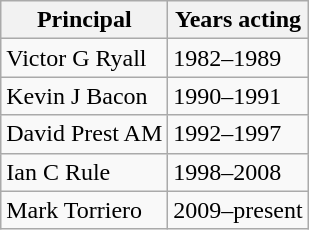<table class="wikitable">
<tr>
<th>Principal</th>
<th>Years acting</th>
</tr>
<tr>
<td>Victor G Ryall</td>
<td>1982–1989</td>
</tr>
<tr>
<td>Kevin J Bacon</td>
<td>1990–1991</td>
</tr>
<tr>
<td>David Prest AM</td>
<td>1992–1997</td>
</tr>
<tr>
<td>Ian C Rule</td>
<td>1998–2008</td>
</tr>
<tr>
<td>Mark Torriero</td>
<td>2009–present</td>
</tr>
</table>
